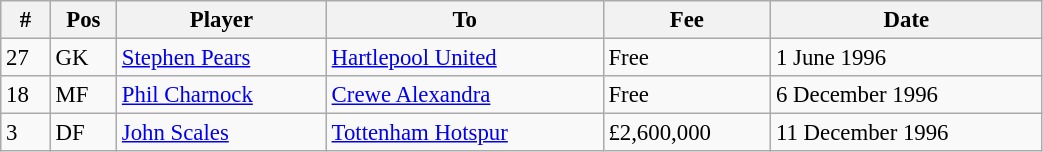<table width=55% class="wikitable" style="text-align:center; font-size:95%; text-align:left">
<tr>
<th>#</th>
<th>Pos</th>
<th>Player</th>
<th>To</th>
<th>Fee</th>
<th>Date</th>
</tr>
<tr --->
<td>27</td>
<td>GK</td>
<td> <a href='#'>Stephen Pears</a></td>
<td> <a href='#'>Hartlepool United</a></td>
<td>Free</td>
<td>1 June 1996</td>
</tr>
<tr --->
<td>18</td>
<td>MF</td>
<td> <a href='#'>Phil Charnock</a></td>
<td> <a href='#'>Crewe Alexandra</a></td>
<td>Free</td>
<td>6 December 1996</td>
</tr>
<tr --->
<td>3</td>
<td>DF</td>
<td> <a href='#'>John Scales</a></td>
<td> <a href='#'>Tottenham Hotspur</a></td>
<td>£2,600,000</td>
<td>11 December 1996</td>
</tr>
</table>
